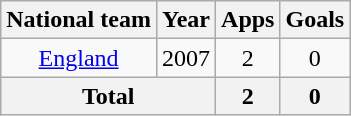<table class=wikitable style="text-align: center;">
<tr>
<th>National team</th>
<th>Year</th>
<th>Apps</th>
<th>Goals</th>
</tr>
<tr>
<td><a href='#'>England</a></td>
<td>2007</td>
<td>2</td>
<td>0</td>
</tr>
<tr>
<th colspan=2>Total</th>
<th>2</th>
<th>0</th>
</tr>
</table>
